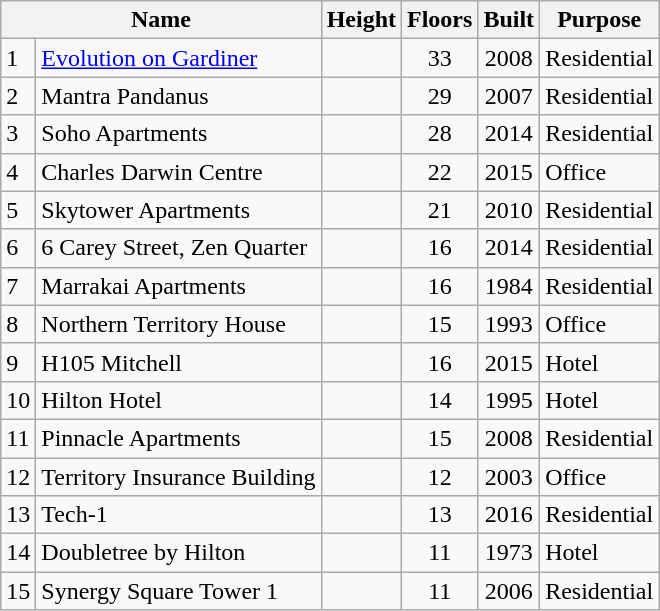<table class="wikitable">
<tr>
<th style="text-align:center;" colspan="2">Name</th>
<th align=center>Height</th>
<th align=center>Floors</th>
<th align=center>Built</th>
<th align=center>Purpose</th>
</tr>
<tr>
<td>1</td>
<td><a href='#'>Evolution on Gardiner</a></td>
<td align=center></td>
<td align=center>33</td>
<td align=center>2008</td>
<td>Residential</td>
</tr>
<tr>
<td>2</td>
<td>Mantra Pandanus</td>
<td align=center></td>
<td align=center>29</td>
<td align=center>2007</td>
<td>Residential</td>
</tr>
<tr>
<td>3</td>
<td>Soho Apartments</td>
<td align=center></td>
<td align=center>28</td>
<td align=center>2014</td>
<td>Residential</td>
</tr>
<tr>
<td>4</td>
<td>Charles Darwin Centre</td>
<td align=center></td>
<td align=center>22</td>
<td align=center>2015</td>
<td>Office</td>
</tr>
<tr>
<td>5</td>
<td>Skytower Apartments</td>
<td align="center"></td>
<td align="center">21</td>
<td align="center">2010</td>
<td>Residential</td>
</tr>
<tr>
<td>6</td>
<td>6 Carey Street, Zen Quarter</td>
<td align="center"></td>
<td align="center">16</td>
<td align="center">2014</td>
<td>Residential</td>
</tr>
<tr>
<td>7</td>
<td>Marrakai Apartments</td>
<td align="center"></td>
<td align="center">16</td>
<td align="center">1984</td>
<td>Residential</td>
</tr>
<tr>
<td>8</td>
<td>Northern Territory House</td>
<td align="center"></td>
<td align="center">15</td>
<td align="center">1993</td>
<td>Office</td>
</tr>
<tr>
<td>9</td>
<td>H105 Mitchell</td>
<td align=center></td>
<td align=center>16</td>
<td align=center>2015</td>
<td>Hotel</td>
</tr>
<tr>
<td>10</td>
<td>Hilton Hotel</td>
<td align=center></td>
<td align=center>14</td>
<td align=center>1995</td>
<td>Hotel</td>
</tr>
<tr>
<td>11</td>
<td>Pinnacle Apartments</td>
<td align=center></td>
<td align=center>15</td>
<td align=center>2008</td>
<td>Residential</td>
</tr>
<tr>
<td>12</td>
<td>Territory Insurance Building</td>
<td align=center></td>
<td align=center>12</td>
<td align=center>2003</td>
<td>Office</td>
</tr>
<tr>
<td>13</td>
<td>Tech-1</td>
<td align=center></td>
<td align=center>13</td>
<td align=center>2016</td>
<td>Residential</td>
</tr>
<tr>
<td>14</td>
<td>Doubletree by Hilton</td>
<td align=center></td>
<td align=center>11</td>
<td align=center>1973</td>
<td>Hotel</td>
</tr>
<tr>
<td>15</td>
<td>Synergy Square Tower 1</td>
<td align=center></td>
<td align=center>11</td>
<td align=center>2006</td>
<td>Residential</td>
</tr>
</table>
